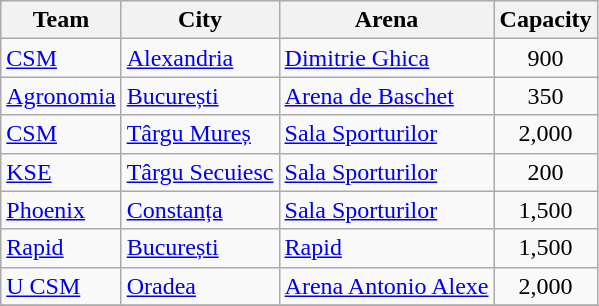<table class="wikitable sortable">
<tr>
<th>Team</th>
<th>City</th>
<th>Arena</th>
<th>Capacity</th>
</tr>
<tr>
<td><a href='#'>CSM</a></td>
<td><a href='#'>Alexandria</a></td>
<td><a href='#'>Dimitrie Ghica</a></td>
<td align=center>900</td>
</tr>
<tr>
<td><a href='#'>Agronomia</a></td>
<td><a href='#'>București</a></td>
<td><a href='#'>Arena de Baschet</a></td>
<td align=center>350</td>
</tr>
<tr>
<td><a href='#'>CSM</a></td>
<td><a href='#'>Târgu Mureș</a></td>
<td><a href='#'>Sala Sporturilor</a></td>
<td align=center>2,000</td>
</tr>
<tr>
<td><a href='#'>KSE</a></td>
<td><a href='#'>Târgu Secuiesc</a></td>
<td><a href='#'>Sala Sporturilor</a></td>
<td align=center>200</td>
</tr>
<tr>
<td><a href='#'>Phoenix</a></td>
<td><a href='#'>Constanța</a></td>
<td><a href='#'>Sala Sporturilor</a></td>
<td align=center>1,500</td>
</tr>
<tr>
<td><a href='#'>Rapid</a></td>
<td><a href='#'>București</a></td>
<td><a href='#'>Rapid</a></td>
<td align=center>1,500</td>
</tr>
<tr>
<td><a href='#'>U CSM</a></td>
<td><a href='#'>Oradea</a></td>
<td><a href='#'>Arena Antonio Alexe</a></td>
<td align=center>2,000</td>
</tr>
<tr>
</tr>
</table>
